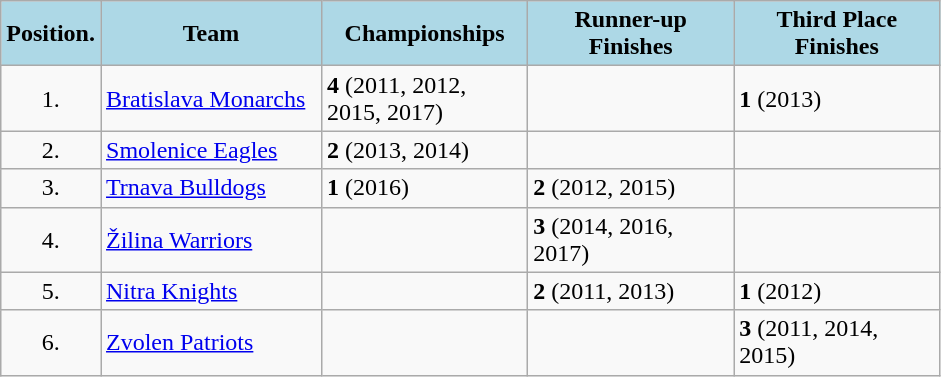<table class=wikitable>
<tr align=center>
<th style="background:lightblue">Position.</th>
<th style="background:lightblue" width=140>Team</th>
<th style="background:lightblue" width=130> Championships</th>
<th style="background:lightblue" width=130> Runner-up Finishes</th>
<th style="background:lightblue" width=130> Third Place Finishes</th>
</tr>
<tr>
<td align=center>1.</td>
<td><a href='#'>Bratislava Monarchs</a></td>
<td><strong>4</strong> (2011, 2012, 2015, 2017)</td>
<td></td>
<td><strong>1</strong> (2013)</td>
</tr>
<tr>
<td align=center>2.</td>
<td><a href='#'>Smolenice Eagles</a></td>
<td><strong>2</strong> (2013, 2014)</td>
<td></td>
<td></td>
</tr>
<tr>
<td align=center>3.</td>
<td><a href='#'>Trnava Bulldogs</a></td>
<td><strong>1</strong> (2016)</td>
<td><strong>2</strong> (2012, 2015)</td>
<td></td>
</tr>
<tr>
<td align=center>4.</td>
<td><a href='#'>Žilina Warriors</a></td>
<td></td>
<td><strong>3</strong> (2014, 2016, 2017)</td>
<td></td>
</tr>
<tr>
<td style="text-align:center">5.</td>
<td><a href='#'>Nitra Knights</a></td>
<td></td>
<td><strong>2</strong> (2011, 2013)</td>
<td><strong>1</strong> (2012)</td>
</tr>
<tr>
<td align=center>6.</td>
<td><a href='#'>Zvolen Patriots</a></td>
<td></td>
<td></td>
<td><strong>3</strong> (2011, 2014, 2015)</td>
</tr>
</table>
